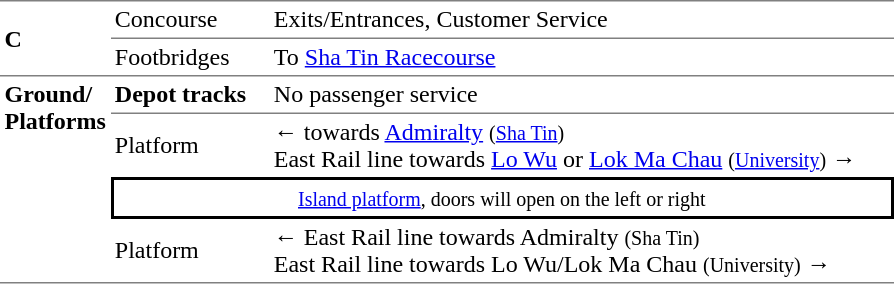<table border=0 cellspacing=0 cellpadding=3>
<tr>
<td style="border-top:solid 1px gray;border-bottom:solid 1px gray;width:50px;" rowspan=2><strong>C</strong></td>
<td style="border-top:solid 1px gray;border-bottom:solid 1px gray;width:100px;">Concourse</td>
<td style="border-top:solid 1px gray;border-bottom:solid 1px gray;width:410px;">Exits/Entrances, Customer Service</td>
</tr>
<tr>
<td style="border-bottom:solid 1px gray;">Footbridges</td>
<td style="border-bottom:solid 1px gray;">To <a href='#'>Sha Tin Racecourse</a></td>
</tr>
<tr>
<td style="border-bottom:solid 1px gray;vertical-align:top;" rowspan=4><strong>Ground/<br>Platforms</strong></td>
<td style="border-bottom:solid 1px gray;"><strong>Depot tracks</strong></td>
<td style="border-bottom:solid 1px gray;"> No passenger service</td>
</tr>
<tr>
<td>Platform </td>
<td>←  towards <a href='#'>Admiralty</a> <small>(<a href='#'>Sha Tin</a>)</small><br>  East Rail line towards <a href='#'>Lo Wu</a> or <a href='#'>Lok Ma Chau</a> <small>(<a href='#'>University</a>)</small> →</td>
</tr>
<tr>
<td style="border-top:solid 2px black;border-right:solid 2px black;border-left:solid 2px black;border-bottom:solid 2px black;text-align:center;" colspan=2><small><a href='#'>Island platform</a>, doors will open on the left or right</small></td>
</tr>
<tr>
<td style="border-bottom:solid 1px gray;">Platform </td>
<td style="border-bottom:solid 1px gray;">←  East Rail line towards Admiralty <small>(Sha Tin)</small><br>  East Rail line towards Lo Wu/Lok Ma Chau <small>(University)</small> →</td>
</tr>
</table>
